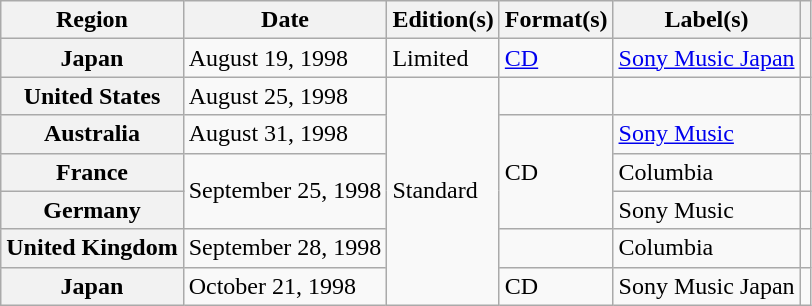<table class="wikitable plainrowheaders">
<tr>
<th scope="col">Region</th>
<th scope="col">Date</th>
<th scope="col">Edition(s)</th>
<th scope="col">Format(s)</th>
<th scope="col">Label(s)</th>
<th scope="col"></th>
</tr>
<tr>
<th scope="row">Japan</th>
<td>August 19, 1998</td>
<td>Limited</td>
<td><a href='#'>CD</a></td>
<td><a href='#'>Sony Music Japan</a></td>
<td></td>
</tr>
<tr>
<th scope="row">United States</th>
<td>August 25, 1998</td>
<td rowspan="9">Standard</td>
<td></td>
<td></td>
<td></td>
</tr>
<tr>
<th scope="row">Australia</th>
<td>August 31, 1998</td>
<td rowspan="3">CD</td>
<td><a href='#'>Sony Music</a></td>
<td></td>
</tr>
<tr>
<th scope="row">France</th>
<td rowspan="2">September 25, 1998</td>
<td>Columbia</td>
<td></td>
</tr>
<tr>
<th scope="row">Germany</th>
<td>Sony Music</td>
<td></td>
</tr>
<tr>
<th scope="row">United Kingdom</th>
<td>September 28, 1998</td>
<td></td>
<td>Columbia</td>
<td></td>
</tr>
<tr>
<th scope="row">Japan</th>
<td>October 21, 1998</td>
<td rowspan="2">CD</td>
<td>Sony Music Japan</td>
<td></td>
</tr>
</table>
